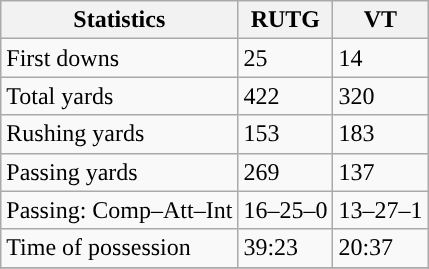<table class="wikitable" style="float: left;">
<tr>
<th>Statistics</th>
<th>RUTG</th>
<th>VT</th>
</tr>
<tr>
<td>First downs</td>
<td>25</td>
<td>14</td>
</tr>
<tr>
<td>Total yards</td>
<td>422</td>
<td>320</td>
</tr>
<tr>
<td>Rushing yards</td>
<td>153</td>
<td>183</td>
</tr>
<tr>
<td>Passing yards</td>
<td>269</td>
<td>137</td>
</tr>
<tr>
<td>Passing: Comp–Att–Int</td>
<td>16–25–0</td>
<td>13–27–1</td>
</tr>
<tr>
<td>Time of possession</td>
<td>39:23</td>
<td>20:37</td>
</tr>
<tr>
</tr>
</table>
